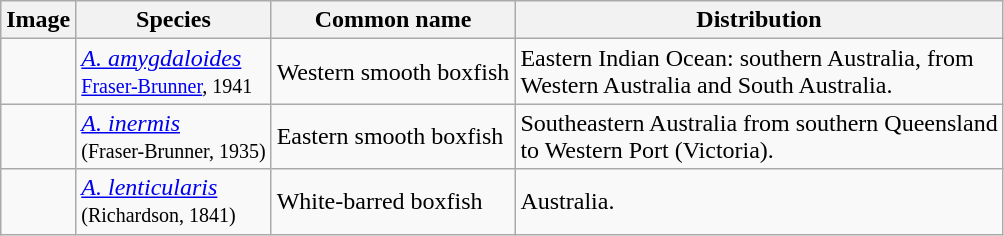<table class="wikitable">
<tr>
<th>Image</th>
<th>Species</th>
<th>Common name</th>
<th>Distribution</th>
</tr>
<tr>
<td></td>
<td><em><a href='#'>A. amygdaloides</a></em><br><small><a href='#'>Fraser-Brunner</a>, 1941</small></td>
<td>Western smooth boxfish</td>
<td>Eastern Indian Ocean: southern Australia, from<br>Western Australia and South Australia.</td>
</tr>
<tr>
<td></td>
<td><em><a href='#'>A. inermis</a></em><br><small>(Fraser-Brunner, 1935)</small></td>
<td>Eastern smooth boxfish</td>
<td>Southeastern Australia from southern Queensland<br>to Western Port (Victoria).</td>
</tr>
<tr>
<td></td>
<td><em><a href='#'>A. lenticularis</a></em><br><small>(Richardson, 1841)</small></td>
<td>White-barred boxfish</td>
<td>Australia.</td>
</tr>
</table>
